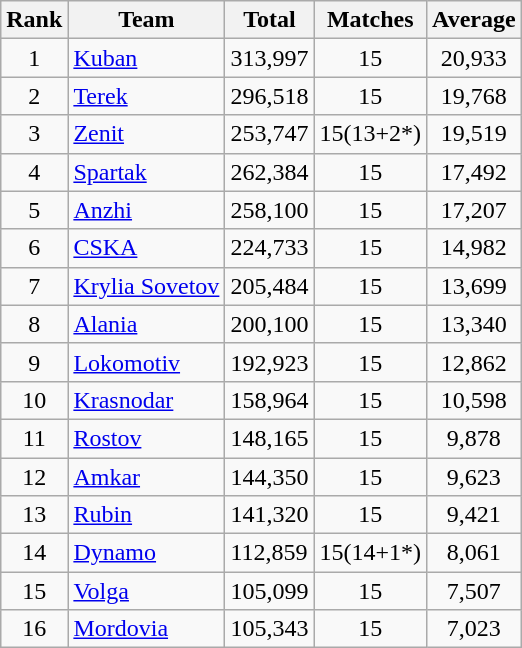<table class="wikitable" style="text-align:center">
<tr>
<th>Rank</th>
<th>Team</th>
<th>Total</th>
<th>Matches</th>
<th>Average</th>
</tr>
<tr>
<td align="centre">1</td>
<td align="left"><a href='#'>Kuban</a></td>
<td align="left">313,997</td>
<td align="centre">15</td>
<td align="centre">20,933</td>
</tr>
<tr>
<td align="centre">2</td>
<td align="left"><a href='#'>Terek</a></td>
<td align="left">296,518</td>
<td align="centre">15</td>
<td align="centre">19,768</td>
</tr>
<tr>
<td align="centre">3</td>
<td align="left"><a href='#'>Zenit</a></td>
<td align="left">253,747</td>
<td align="centre">15(13+2*)</td>
<td align="centre">19,519</td>
</tr>
<tr>
<td align="centre">4</td>
<td align="left"><a href='#'>Spartak</a></td>
<td align="left">262,384</td>
<td align="centre">15</td>
<td align="centre">17,492</td>
</tr>
<tr>
<td align="centre">5</td>
<td align="left"><a href='#'>Anzhi</a></td>
<td align="left">258,100</td>
<td align="centre">15</td>
<td align="centre">17,207</td>
</tr>
<tr>
<td align="centre">6</td>
<td align="left"><a href='#'>CSKA</a></td>
<td align="left">224,733</td>
<td align="centre">15</td>
<td align="centre">14,982</td>
</tr>
<tr>
<td align="centre">7</td>
<td align="left"><a href='#'>Krylia Sovetov</a></td>
<td align="left">205,484</td>
<td align="centre">15</td>
<td align="centre">13,699</td>
</tr>
<tr>
<td align="centre">8</td>
<td align="left"><a href='#'>Alania</a></td>
<td align="left">200,100</td>
<td align="centre">15</td>
<td align="centre">13,340</td>
</tr>
<tr>
<td align="centre">9</td>
<td align="left"><a href='#'>Lokomotiv</a></td>
<td align="left">192,923</td>
<td align="centre">15</td>
<td align="centre">12,862</td>
</tr>
<tr>
<td align="centre">10</td>
<td align="left"><a href='#'>Krasnodar</a></td>
<td align="left">158,964</td>
<td align="centre">15</td>
<td align="centre">10,598</td>
</tr>
<tr>
<td align="centre">11</td>
<td align="left"><a href='#'>Rostov</a></td>
<td align="left">148,165</td>
<td align="centre">15</td>
<td align="centre">9,878</td>
</tr>
<tr>
<td align="centre">12</td>
<td align="left"><a href='#'>Amkar</a></td>
<td align="left">144,350</td>
<td align="centre">15</td>
<td align="centre">9,623</td>
</tr>
<tr>
<td align="centre">13</td>
<td align="left"><a href='#'>Rubin</a></td>
<td align="left">141,320</td>
<td align="centre">15</td>
<td align="centre">9,421</td>
</tr>
<tr>
<td align="centre">14</td>
<td align="left"><a href='#'>Dynamo</a></td>
<td align="left">112,859</td>
<td align="centre">15(14+1*)</td>
<td align="centre">8,061</td>
</tr>
<tr>
<td align="centre">15</td>
<td align="left"><a href='#'>Volga</a></td>
<td align="left">105,099</td>
<td align="centre">15</td>
<td align="centre">7,507</td>
</tr>
<tr>
<td align="centre">16</td>
<td align="left"><a href='#'>Mordovia</a></td>
<td align="left">105,343</td>
<td align="centre">15</td>
<td align="centre">7,023</td>
</tr>
</table>
